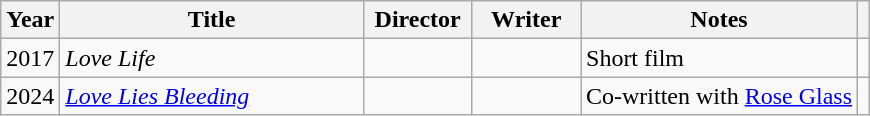<table class="wikitable plainrowheaders sortable">
<tr>
<th>Year</th>
<th width="195">Title</th>
<th width="65">Director</th>
<th width="65">Writer</th>
<th class="unsortable">Notes</th>
<th class="unsortable"></th>
</tr>
<tr>
<td>2017</td>
<td><em>Love Life</em></td>
<td></td>
<td></td>
<td>Short film</td>
<td></td>
</tr>
<tr>
<td>2024</td>
<td><em><a href='#'>Love Lies Bleeding</a></em></td>
<td></td>
<td></td>
<td>Co-written with <a href='#'>Rose Glass</a></td>
<td></td>
</tr>
</table>
